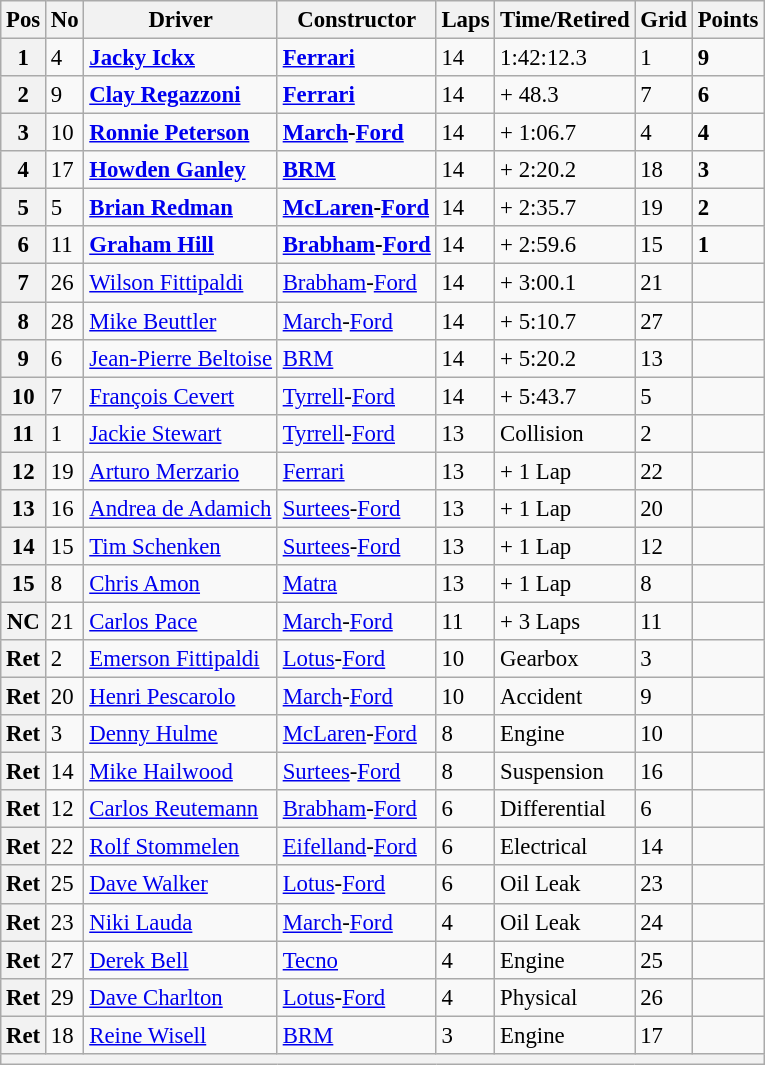<table class="wikitable" style="font-size: 95%;">
<tr>
<th>Pos</th>
<th>No</th>
<th>Driver</th>
<th>Constructor</th>
<th>Laps</th>
<th>Time/Retired</th>
<th>Grid</th>
<th>Points</th>
</tr>
<tr>
<th>1</th>
<td>4</td>
<td> <strong><a href='#'>Jacky Ickx</a></strong></td>
<td><strong><a href='#'>Ferrari</a></strong></td>
<td>14</td>
<td>1:42:12.3</td>
<td>1</td>
<td><strong>9</strong></td>
</tr>
<tr>
<th>2</th>
<td>9</td>
<td> <strong><a href='#'>Clay Regazzoni</a></strong></td>
<td><strong><a href='#'>Ferrari</a></strong></td>
<td>14</td>
<td>+ 48.3</td>
<td>7</td>
<td><strong>6</strong></td>
</tr>
<tr>
<th>3</th>
<td>10</td>
<td> <strong><a href='#'>Ronnie Peterson</a></strong></td>
<td><strong><a href='#'>March</a>-<a href='#'>Ford</a></strong></td>
<td>14</td>
<td>+ 1:06.7</td>
<td>4</td>
<td><strong>4</strong></td>
</tr>
<tr>
<th>4</th>
<td>17</td>
<td> <strong><a href='#'>Howden Ganley</a></strong></td>
<td><strong><a href='#'>BRM</a></strong></td>
<td>14</td>
<td>+ 2:20.2</td>
<td>18</td>
<td><strong>3</strong></td>
</tr>
<tr>
<th>5</th>
<td>5</td>
<td> <strong><a href='#'>Brian Redman</a></strong></td>
<td><strong><a href='#'>McLaren</a>-<a href='#'>Ford</a></strong></td>
<td>14</td>
<td>+ 2:35.7</td>
<td>19</td>
<td><strong>2</strong></td>
</tr>
<tr>
<th>6</th>
<td>11</td>
<td> <strong><a href='#'>Graham Hill</a></strong></td>
<td><strong><a href='#'>Brabham</a>-<a href='#'>Ford</a></strong></td>
<td>14</td>
<td>+ 2:59.6</td>
<td>15</td>
<td><strong>1</strong></td>
</tr>
<tr>
<th>7</th>
<td>26</td>
<td> <a href='#'>Wilson Fittipaldi</a></td>
<td><a href='#'>Brabham</a>-<a href='#'>Ford</a></td>
<td>14</td>
<td>+ 3:00.1</td>
<td>21</td>
<td> </td>
</tr>
<tr>
<th>8</th>
<td>28</td>
<td> <a href='#'>Mike Beuttler</a></td>
<td><a href='#'>March</a>-<a href='#'>Ford</a></td>
<td>14</td>
<td>+ 5:10.7</td>
<td>27</td>
<td> </td>
</tr>
<tr>
<th>9</th>
<td>6</td>
<td> <a href='#'>Jean-Pierre Beltoise</a></td>
<td><a href='#'>BRM</a></td>
<td>14</td>
<td>+ 5:20.2</td>
<td>13</td>
<td> </td>
</tr>
<tr>
<th>10</th>
<td>7</td>
<td> <a href='#'>François Cevert</a></td>
<td><a href='#'>Tyrrell</a>-<a href='#'>Ford</a></td>
<td>14</td>
<td>+ 5:43.7</td>
<td>5</td>
<td> </td>
</tr>
<tr>
<th>11</th>
<td>1</td>
<td> <a href='#'>Jackie Stewart</a></td>
<td><a href='#'>Tyrrell</a>-<a href='#'>Ford</a></td>
<td>13</td>
<td>Collision</td>
<td>2</td>
<td> </td>
</tr>
<tr>
<th>12</th>
<td>19</td>
<td> <a href='#'>Arturo Merzario</a></td>
<td><a href='#'>Ferrari</a></td>
<td>13</td>
<td>+ 1 Lap</td>
<td>22</td>
<td> </td>
</tr>
<tr>
<th>13</th>
<td>16</td>
<td> <a href='#'>Andrea de Adamich</a></td>
<td><a href='#'>Surtees</a>-<a href='#'>Ford</a></td>
<td>13</td>
<td>+ 1 Lap</td>
<td>20</td>
<td> </td>
</tr>
<tr>
<th>14</th>
<td>15</td>
<td> <a href='#'>Tim Schenken</a></td>
<td><a href='#'>Surtees</a>-<a href='#'>Ford</a></td>
<td>13</td>
<td>+ 1 Lap</td>
<td>12</td>
<td> </td>
</tr>
<tr>
<th>15</th>
<td>8</td>
<td> <a href='#'>Chris Amon</a></td>
<td><a href='#'>Matra</a></td>
<td>13</td>
<td>+ 1 Lap</td>
<td>8</td>
<td> </td>
</tr>
<tr>
<th>NC</th>
<td>21</td>
<td> <a href='#'>Carlos Pace</a></td>
<td><a href='#'>March</a>-<a href='#'>Ford</a></td>
<td>11</td>
<td>+ 3 Laps</td>
<td>11</td>
<td> </td>
</tr>
<tr>
<th>Ret</th>
<td>2</td>
<td> <a href='#'>Emerson Fittipaldi</a></td>
<td><a href='#'>Lotus</a>-<a href='#'>Ford</a></td>
<td>10</td>
<td>Gearbox</td>
<td>3</td>
<td> </td>
</tr>
<tr>
<th>Ret</th>
<td>20</td>
<td> <a href='#'>Henri Pescarolo</a></td>
<td><a href='#'>March</a>-<a href='#'>Ford</a></td>
<td>10</td>
<td>Accident</td>
<td>9</td>
<td> </td>
</tr>
<tr>
<th>Ret</th>
<td>3</td>
<td> <a href='#'>Denny Hulme</a></td>
<td><a href='#'>McLaren</a>-<a href='#'>Ford</a></td>
<td>8</td>
<td>Engine</td>
<td>10</td>
<td> </td>
</tr>
<tr>
<th>Ret</th>
<td>14</td>
<td> <a href='#'>Mike Hailwood</a></td>
<td><a href='#'>Surtees</a>-<a href='#'>Ford</a></td>
<td>8</td>
<td>Suspension</td>
<td>16</td>
<td> </td>
</tr>
<tr>
<th>Ret</th>
<td>12</td>
<td> <a href='#'>Carlos Reutemann</a></td>
<td><a href='#'>Brabham</a>-<a href='#'>Ford</a></td>
<td>6</td>
<td>Differential</td>
<td>6</td>
<td> </td>
</tr>
<tr>
<th>Ret</th>
<td>22</td>
<td> <a href='#'>Rolf Stommelen</a></td>
<td><a href='#'>Eifelland</a>-<a href='#'>Ford</a></td>
<td>6</td>
<td>Electrical</td>
<td>14</td>
<td> </td>
</tr>
<tr>
<th>Ret</th>
<td>25</td>
<td> <a href='#'>Dave Walker</a></td>
<td><a href='#'>Lotus</a>-<a href='#'>Ford</a></td>
<td>6</td>
<td>Oil Leak</td>
<td>23</td>
<td> </td>
</tr>
<tr>
<th>Ret</th>
<td>23</td>
<td> <a href='#'>Niki Lauda</a></td>
<td><a href='#'>March</a>-<a href='#'>Ford</a></td>
<td>4</td>
<td>Oil Leak</td>
<td>24</td>
<td> </td>
</tr>
<tr>
<th>Ret</th>
<td>27</td>
<td> <a href='#'>Derek Bell</a></td>
<td><a href='#'>Tecno</a></td>
<td>4</td>
<td>Engine</td>
<td>25</td>
<td> </td>
</tr>
<tr>
<th>Ret</th>
<td>29</td>
<td> <a href='#'>Dave Charlton</a></td>
<td><a href='#'>Lotus</a>-<a href='#'>Ford</a></td>
<td>4</td>
<td>Physical</td>
<td>26</td>
<td> </td>
</tr>
<tr>
<th>Ret</th>
<td>18</td>
<td> <a href='#'>Reine Wisell</a></td>
<td><a href='#'>BRM</a></td>
<td>3</td>
<td>Engine</td>
<td>17</td>
<td> </td>
</tr>
<tr>
<th colspan="8"></th>
</tr>
</table>
